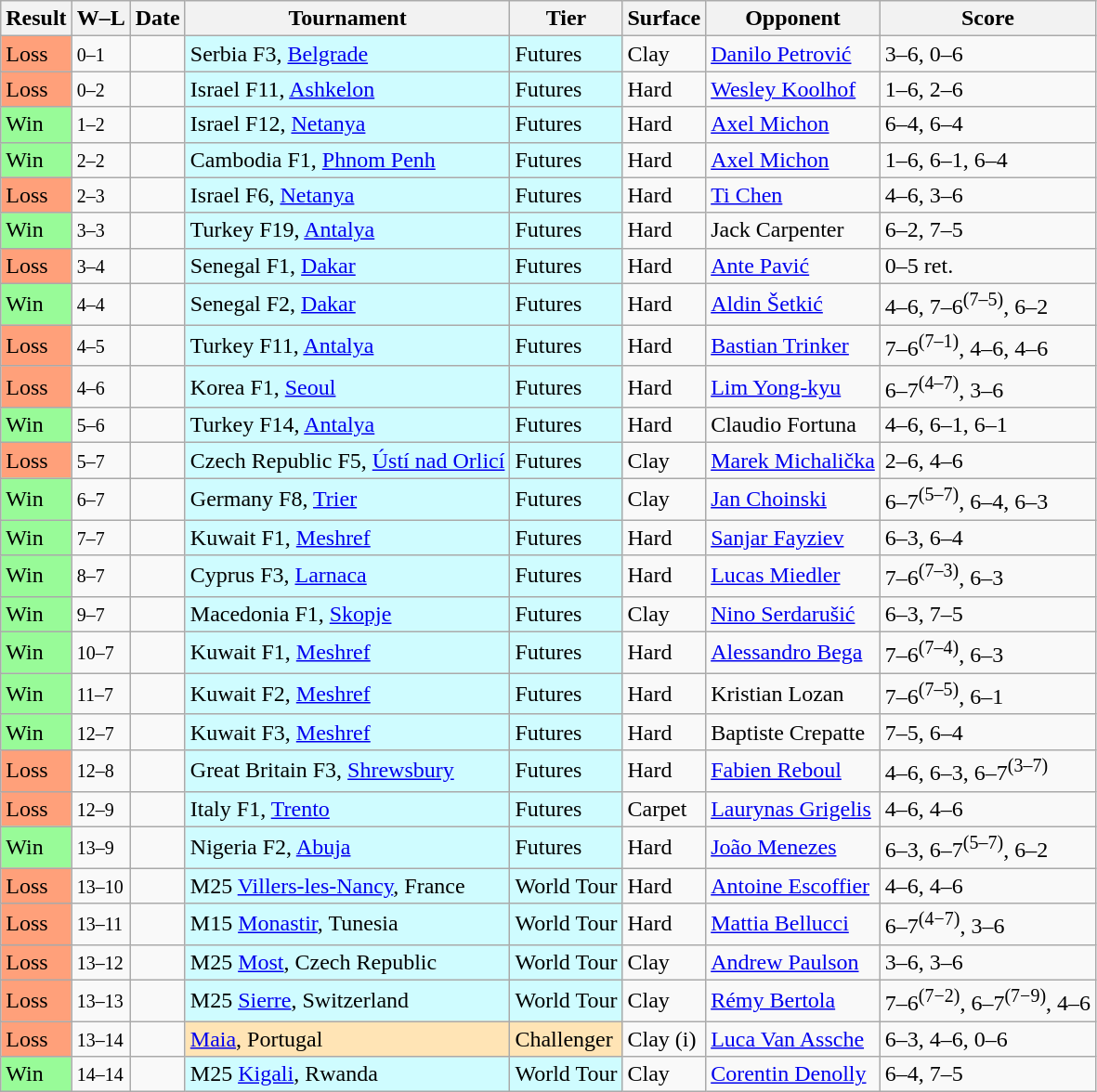<table class="sortable wikitable">
<tr>
<th>Result</th>
<th class="unsortable">W–L</th>
<th>Date</th>
<th>Tournament</th>
<th>Tier</th>
<th>Surface</th>
<th>Opponent</th>
<th class="unsortable">Score</th>
</tr>
<tr>
<td bgcolor=FFA07A>Loss</td>
<td><small>0–1</small></td>
<td></td>
<td style="background:#cffcff;">Serbia F3, <a href='#'>Belgrade</a></td>
<td style="background:#cffcff;">Futures</td>
<td>Clay</td>
<td> <a href='#'>Danilo Petrović</a></td>
<td>3–6, 0–6</td>
</tr>
<tr>
<td bgcolor=FFA07A>Loss</td>
<td><small>0–2</small></td>
<td></td>
<td style="background:#cffcff;">Israel F11, <a href='#'>Ashkelon</a></td>
<td style="background:#cffcff;">Futures</td>
<td>Hard</td>
<td> <a href='#'>Wesley Koolhof</a></td>
<td>1–6, 2–6</td>
</tr>
<tr>
<td bgcolor=98FB98>Win</td>
<td><small>1–2</small></td>
<td></td>
<td style="background:#cffcff;">Israel F12, <a href='#'>Netanya</a></td>
<td style="background:#cffcff;">Futures</td>
<td>Hard</td>
<td> <a href='#'>Axel Michon</a></td>
<td>6–4, 6–4</td>
</tr>
<tr>
<td bgcolor=98FB98>Win</td>
<td><small>2–2</small></td>
<td></td>
<td style="background:#cffcff;">Cambodia F1, <a href='#'>Phnom Penh</a></td>
<td style="background:#cffcff;">Futures</td>
<td>Hard</td>
<td> <a href='#'>Axel Michon</a></td>
<td>1–6, 6–1, 6–4</td>
</tr>
<tr>
<td bgcolor=FFA07A>Loss</td>
<td><small>2–3</small></td>
<td></td>
<td style="background:#cffcff;">Israel F6, <a href='#'>Netanya</a></td>
<td style="background:#cffcff;">Futures</td>
<td>Hard</td>
<td> <a href='#'>Ti Chen</a></td>
<td>4–6, 3–6</td>
</tr>
<tr>
<td bgcolor=98FB98>Win</td>
<td><small>3–3</small></td>
<td></td>
<td style="background:#cffcff;">Turkey F19, <a href='#'>Antalya</a></td>
<td style="background:#cffcff;">Futures</td>
<td>Hard</td>
<td> Jack Carpenter</td>
<td>6–2, 7–5</td>
</tr>
<tr>
<td bgcolor=FFA07A>Loss</td>
<td><small>3–4</small></td>
<td></td>
<td style="background:#cffcff;">Senegal F1, <a href='#'>Dakar</a></td>
<td style="background:#cffcff;">Futures</td>
<td>Hard</td>
<td> <a href='#'>Ante Pavić</a></td>
<td>0–5 ret.</td>
</tr>
<tr>
<td bgcolor=98FB98>Win</td>
<td><small>4–4</small></td>
<td></td>
<td style="background:#cffcff;">Senegal F2, <a href='#'>Dakar</a></td>
<td style="background:#cffcff;">Futures</td>
<td>Hard</td>
<td> <a href='#'>Aldin Šetkić</a></td>
<td>4–6, 7–6<sup>(7–5)</sup>, 6–2</td>
</tr>
<tr>
<td bgcolor=FFA07A>Loss</td>
<td><small>4–5</small></td>
<td></td>
<td style="background:#cffcff;">Turkey F11, <a href='#'>Antalya</a></td>
<td style="background:#cffcff;">Futures</td>
<td>Hard</td>
<td> <a href='#'>Bastian Trinker</a></td>
<td>7–6<sup>(7–1)</sup>, 4–6, 4–6</td>
</tr>
<tr>
<td bgcolor=FFA07A>Loss</td>
<td><small>4–6</small></td>
<td></td>
<td style="background:#cffcff;">Korea F1, <a href='#'>Seoul</a></td>
<td style="background:#cffcff;">Futures</td>
<td>Hard</td>
<td> <a href='#'>Lim Yong-kyu</a></td>
<td>6–7<sup>(4–7)</sup>, 3–6</td>
</tr>
<tr>
<td bgcolor=98FB98>Win</td>
<td><small>5–6</small></td>
<td></td>
<td style="background:#cffcff;">Turkey F14, <a href='#'>Antalya</a></td>
<td style="background:#cffcff;">Futures</td>
<td>Hard</td>
<td> Claudio Fortuna</td>
<td>4–6, 6–1, 6–1</td>
</tr>
<tr>
<td bgcolor=FFA07A>Loss</td>
<td><small>5–7</small></td>
<td></td>
<td style="background:#cffcff;">Czech Republic F5, <a href='#'>Ústí nad Orlicí</a></td>
<td style="background:#cffcff;">Futures</td>
<td>Clay</td>
<td> <a href='#'>Marek Michalička</a></td>
<td>2–6, 4–6</td>
</tr>
<tr>
<td bgcolor=98FB98>Win</td>
<td><small>6–7</small></td>
<td></td>
<td style="background:#cffcff;">Germany F8, <a href='#'>Trier</a></td>
<td style="background:#cffcff;">Futures</td>
<td>Clay</td>
<td> <a href='#'>Jan Choinski</a></td>
<td>6–7<sup>(5–7)</sup>, 6–4, 6–3</td>
</tr>
<tr>
<td bgcolor=98FB98>Win</td>
<td><small>7–7</small></td>
<td></td>
<td style="background:#cffcff;">Kuwait F1, <a href='#'>Meshref</a></td>
<td style="background:#cffcff;">Futures</td>
<td>Hard</td>
<td> <a href='#'>Sanjar Fayziev</a></td>
<td>6–3, 6–4</td>
</tr>
<tr>
<td bgcolor=98FB98>Win</td>
<td><small>8–7</small></td>
<td></td>
<td style="background:#cffcff;">Cyprus F3, <a href='#'>Larnaca</a></td>
<td style="background:#cffcff;">Futures</td>
<td>Hard</td>
<td> <a href='#'>Lucas Miedler</a></td>
<td>7–6<sup>(7–3)</sup>, 6–3</td>
</tr>
<tr>
<td bgcolor=98FB98>Win</td>
<td><small>9–7</small></td>
<td></td>
<td style="background:#cffcff;">Macedonia F1, <a href='#'>Skopje</a></td>
<td style="background:#cffcff;">Futures</td>
<td>Clay</td>
<td> <a href='#'>Nino Serdarušić</a></td>
<td>6–3, 7–5</td>
</tr>
<tr>
<td bgcolor=98FB98>Win</td>
<td><small>10–7</small></td>
<td></td>
<td style="background:#cffcff;">Kuwait F1, <a href='#'>Meshref</a></td>
<td style="background:#cffcff;">Futures</td>
<td>Hard</td>
<td> <a href='#'>Alessandro Bega</a></td>
<td>7–6<sup>(7–4)</sup>, 6–3</td>
</tr>
<tr>
<td bgcolor=98FB98>Win</td>
<td><small>11–7</small></td>
<td></td>
<td style="background:#cffcff;">Kuwait F2, <a href='#'>Meshref</a></td>
<td style="background:#cffcff;">Futures</td>
<td>Hard</td>
<td> Kristian Lozan</td>
<td>7–6<sup>(7–5)</sup>, 6–1</td>
</tr>
<tr>
<td bgcolor=98FB98>Win</td>
<td><small>12–7</small></td>
<td></td>
<td style="background:#cffcff;">Kuwait F3, <a href='#'>Meshref</a></td>
<td style="background:#cffcff;">Futures</td>
<td>Hard</td>
<td> Baptiste Crepatte</td>
<td>7–5, 6–4</td>
</tr>
<tr>
<td bgcolor=FFA07A>Loss</td>
<td><small>12–8</small></td>
<td></td>
<td style="background:#cffcff;">Great Britain F3, <a href='#'>Shrewsbury</a></td>
<td style="background:#cffcff;">Futures</td>
<td>Hard</td>
<td> <a href='#'>Fabien Reboul</a></td>
<td>4–6, 6–3, 6–7<sup>(3–7)</sup></td>
</tr>
<tr>
<td bgcolor=FFA07A>Loss</td>
<td><small>12–9</small></td>
<td></td>
<td style="background:#cffcff;">Italy F1, <a href='#'>Trento</a></td>
<td style="background:#cffcff;">Futures</td>
<td>Carpet</td>
<td> <a href='#'>Laurynas Grigelis</a></td>
<td>4–6, 4–6</td>
</tr>
<tr>
<td bgcolor=98FB98>Win</td>
<td><small>13–9</small></td>
<td></td>
<td style="background:#cffcff;">Nigeria F2, <a href='#'>Abuja</a></td>
<td style="background:#cffcff;">Futures</td>
<td>Hard</td>
<td> <a href='#'>João Menezes</a></td>
<td>6–3, 6–7<sup>(5–7)</sup>, 6–2</td>
</tr>
<tr>
<td bgcolor=ffa07a>Loss</td>
<td><small>13–10</small></td>
<td></td>
<td style="background:#cffcff;">M25 <a href='#'>Villers-les-Nancy</a>, France</td>
<td style="background:#cffcff;">World Tour</td>
<td>Hard</td>
<td> <a href='#'>Antoine Escoffier</a></td>
<td>4–6, 4–6</td>
</tr>
<tr>
<td bgcolor=ffa07a>Loss</td>
<td><small>13–11</small></td>
<td></td>
<td style="background:#cffcff;">M15 <a href='#'>Monastir</a>, Tunesia</td>
<td style="background:#cffcff;">World Tour</td>
<td>Hard</td>
<td> <a href='#'>Mattia Bellucci</a></td>
<td>6–7<sup>(4−7)</sup>, 3–6</td>
</tr>
<tr>
<td bgcolor=ffa07a>Loss</td>
<td><small>13–12</small></td>
<td></td>
<td style="background:#cffcff;">M25 <a href='#'>Most</a>, Czech Republic</td>
<td style="background:#cffcff;">World Tour</td>
<td>Clay</td>
<td> <a href='#'>Andrew Paulson</a></td>
<td>3–6, 3–6</td>
</tr>
<tr>
<td bgcolor=ffa07a>Loss</td>
<td><small>13–13</small></td>
<td></td>
<td style="background:#cffcff;">M25 <a href='#'>Sierre</a>, Switzerland</td>
<td style="background:#cffcff;">World Tour</td>
<td>Clay</td>
<td> <a href='#'>Rémy Bertola</a></td>
<td>7–6<sup>(7−2)</sup>, 6–7<sup>(7−9)</sup>, 4–6</td>
</tr>
<tr>
<td bgcolor=ffa07a>Loss</td>
<td><small>13–14</small></td>
<td><a href='#'></a></td>
<td style="background:moccasin;"><a href='#'>Maia</a>, Portugal</td>
<td style="background:moccasin;">Challenger</td>
<td>Clay (i)</td>
<td> <a href='#'>Luca Van Assche</a></td>
<td>6–3, 4–6, 0–6</td>
</tr>
<tr>
<td bgcolor=98FB98>Win</td>
<td><small>14–14</small></td>
<td></td>
<td style="background:#cffcff;">M25 <a href='#'>Kigali</a>, Rwanda</td>
<td style="background:#cffcff;">World Tour</td>
<td>Clay</td>
<td> <a href='#'>Corentin Denolly</a></td>
<td>6–4, 7–5</td>
</tr>
</table>
